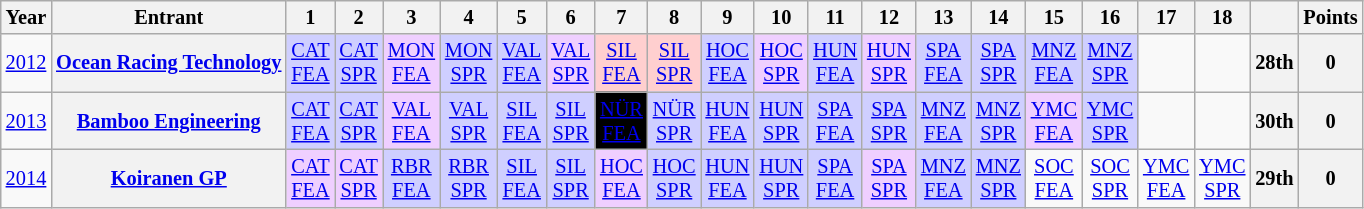<table class="wikitable" style="text-align:center; font-size:85%">
<tr>
<th>Year</th>
<th>Entrant</th>
<th>1</th>
<th>2</th>
<th>3</th>
<th>4</th>
<th>5</th>
<th>6</th>
<th>7</th>
<th>8</th>
<th>9</th>
<th>10</th>
<th>11</th>
<th>12</th>
<th>13</th>
<th>14</th>
<th>15</th>
<th>16</th>
<th>17</th>
<th>18</th>
<th></th>
<th>Points</th>
</tr>
<tr>
<td><a href='#'>2012</a></td>
<th nowrap><a href='#'>Ocean Racing Technology</a></th>
<td style="background:#cfcfff;"><a href='#'>CAT<br>FEA</a><br></td>
<td style="background:#cfcfff;"><a href='#'>CAT<br>SPR</a><br></td>
<td style="background:#EFCFFF;"><a href='#'>MON<br>FEA</a><br></td>
<td style="background:#cfcfff;"><a href='#'>MON<br>SPR</a><br></td>
<td style="background:#cfcfff;"><a href='#'>VAL<br>FEA</a><br></td>
<td style="background:#EFCFFF;"><a href='#'>VAL<br>SPR</a><br></td>
<td style="background:#FFCFCF;"><a href='#'>SIL<br>FEA</a><br></td>
<td style="background:#FFCFCF;"><a href='#'>SIL<br>SPR</a><br></td>
<td style="background:#cfcfff;"><a href='#'>HOC<br>FEA</a><br></td>
<td style="background:#EFCFFF;"><a href='#'>HOC<br>SPR</a><br></td>
<td style="background:#cfcfff;"><a href='#'>HUN<br>FEA</a><br></td>
<td style="background:#EFCFFF;"><a href='#'>HUN<br>SPR</a><br></td>
<td style="background:#cfcfff;"><a href='#'>SPA<br>FEA</a><br></td>
<td style="background:#cfcfff;"><a href='#'>SPA<br>SPR</a><br></td>
<td style="background:#cfcfff;"><a href='#'>MNZ<br>FEA</a><br></td>
<td style="background:#cfcfff;"><a href='#'>MNZ<br>SPR</a><br></td>
<td></td>
<td></td>
<th>28th</th>
<th>0</th>
</tr>
<tr>
<td><a href='#'>2013</a></td>
<th nowrap><a href='#'>Bamboo Engineering</a></th>
<td style="background:#CFCFFF;"><a href='#'>CAT<br>FEA</a><br></td>
<td style="background:#CFCFFF;"><a href='#'>CAT<br>SPR</a><br></td>
<td style="background:#EFCFFF;"><a href='#'>VAL<br>FEA</a><br></td>
<td style="background:#CFCFFF;"><a href='#'>VAL<br>SPR</a><br></td>
<td style="background:#CFCFFF;"><a href='#'>SIL<br>FEA</a><br></td>
<td style="background:#CFCFFF;"><a href='#'>SIL<br>SPR</a><br></td>
<td style="background:#000000; color:white"><a href='#'><span>NÜR<br>FEA</span></a><br></td>
<td style="background:#CFCFFF;"><a href='#'>NÜR<br>SPR</a><br></td>
<td style="background:#CFCFFF;"><a href='#'>HUN<br>FEA</a><br></td>
<td style="background:#CFCFFF;"><a href='#'>HUN<br>SPR</a><br></td>
<td style="background:#CFCFFF;"><a href='#'>SPA<br>FEA</a><br></td>
<td style="background:#CFCFFF;"><a href='#'>SPA<br>SPR</a><br></td>
<td style="background:#CFCFFF;"><a href='#'>MNZ<br>FEA</a><br></td>
<td style="background:#CFCFFF;"><a href='#'>MNZ<br>SPR</a><br></td>
<td style="background:#EFCFFF;"><a href='#'>YMC<br>FEA</a><br></td>
<td style="background:#CFCFFF;"><a href='#'>YMC<br>SPR</a><br></td>
<td></td>
<td></td>
<th>30th</th>
<th>0</th>
</tr>
<tr>
<td><a href='#'>2014</a></td>
<th nowrap><a href='#'>Koiranen GP</a></th>
<td style="background:#EFCFFF;"><a href='#'>CAT<br>FEA</a><br></td>
<td style="background:#EFCFFF;"><a href='#'>CAT<br>SPR</a><br></td>
<td style="background:#CFCFFF;"><a href='#'>RBR<br>FEA</a><br></td>
<td style="background:#CFCFFF;"><a href='#'>RBR<br>SPR</a><br></td>
<td style="background:#CFCFFF;"><a href='#'>SIL<br>FEA</a><br></td>
<td style="background:#CFCFFF;"><a href='#'>SIL<br>SPR</a><br></td>
<td style="background:#EFCFFF;"><a href='#'>HOC<br>FEA</a><br></td>
<td style="background:#CFCFFF;"><a href='#'>HOC<br>SPR</a><br></td>
<td style="background:#CFCFFF;"><a href='#'>HUN<br>FEA</a><br></td>
<td style="background:#CFCFFF;"><a href='#'>HUN<br>SPR</a><br></td>
<td style="background:#CFCFFF;"><a href='#'>SPA<br>FEA</a><br></td>
<td style="background:#EFCFFF;"><a href='#'>SPA<br>SPR</a><br></td>
<td style="background:#CFCFFF;"><a href='#'>MNZ<br>FEA</a><br></td>
<td style="background:#CFCFFF;"><a href='#'>MNZ<br>SPR</a><br></td>
<td><a href='#'>SOC<br>FEA</a></td>
<td><a href='#'>SOC<br>SPR</a></td>
<td><a href='#'>YMC<br>FEA</a></td>
<td><a href='#'>YMC<br>SPR</a></td>
<th>29th</th>
<th>0</th>
</tr>
</table>
